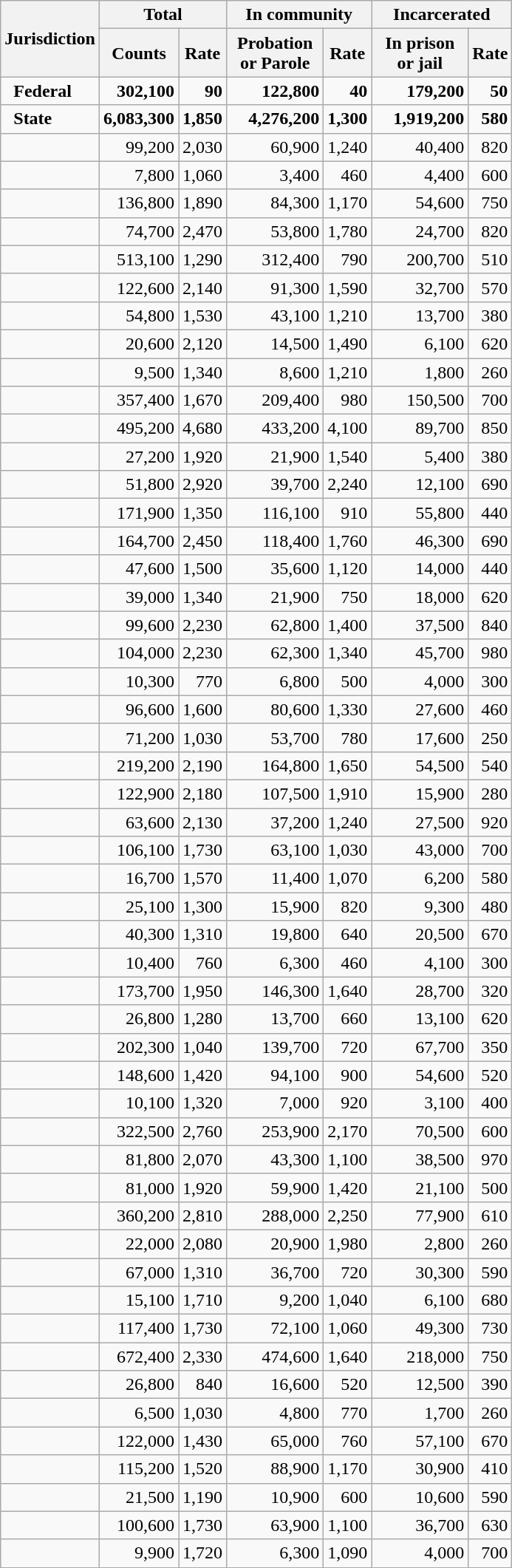<table class="wikitable sortable mw-datatable static-row-numbers sort-under sticky-table-head sticky-table-col1" style=text-align:right;>
<tr>
<th rowspan=2>Jurisdiction</th>
<th colspan=2>Total</th>
<th colspan=2>In community</th>
<th colspan=2>Incarcerated</th>
</tr>
<tr>
<th style=max-width:5em class=sticky-table-none>Counts</th>
<th style=max-width:5em>Rate</th>
<th style=max-width:5em>Probation or Parole</th>
<th style=max-width:5em>Rate</th>
<th style=max-width:5em>In prison or jail</th>
<th style=max-width:5em>Rate</th>
</tr>
<tr class="static-row-header" style="font-weight:bold; text-align:right;">
<td style=text-align:left>  Federal</td>
<td>302,100</td>
<td>90</td>
<td>122,800</td>
<td>40</td>
<td>179,200</td>
<td>50</td>
</tr>
<tr class="static-row-header" style="font-weight:bold; text-align:right;">
<td style=text-align:left>  State</td>
<td>6,083,300</td>
<td>1,850</td>
<td>4,276,200</td>
<td>1,300</td>
<td>1,919,200</td>
<td>580</td>
</tr>
<tr>
<td></td>
<td>99,200</td>
<td>2,030</td>
<td>60,900</td>
<td>1,240</td>
<td>40,400</td>
<td>820</td>
</tr>
<tr>
<td></td>
<td>7,800</td>
<td>1,060</td>
<td>3,400</td>
<td>460</td>
<td>4,400</td>
<td>600</td>
</tr>
<tr>
<td></td>
<td>136,800</td>
<td>1,890</td>
<td>84,300</td>
<td>1,170</td>
<td>54,600</td>
<td>750</td>
</tr>
<tr>
<td></td>
<td>74,700</td>
<td>2,470</td>
<td>53,800</td>
<td>1,780</td>
<td>24,700</td>
<td>820</td>
</tr>
<tr>
<td></td>
<td>513,100</td>
<td>1,290</td>
<td>312,400</td>
<td>790</td>
<td>200,700</td>
<td>510</td>
</tr>
<tr>
<td></td>
<td>122,600</td>
<td>2,140</td>
<td>91,300</td>
<td>1,590</td>
<td>32,700</td>
<td>570</td>
</tr>
<tr>
<td></td>
<td>54,800</td>
<td>1,530</td>
<td>43,100</td>
<td>1,210</td>
<td>13,700</td>
<td>380</td>
</tr>
<tr>
<td></td>
<td>20,600</td>
<td>2,120</td>
<td>14,500</td>
<td>1,490</td>
<td>6,100</td>
<td>620</td>
</tr>
<tr>
<td></td>
<td>9,500</td>
<td>1,340</td>
<td>8,600</td>
<td>1,210</td>
<td>1,800</td>
<td>260</td>
</tr>
<tr>
<td></td>
<td>357,400</td>
<td>1,670</td>
<td>209,400</td>
<td>980</td>
<td>150,500</td>
<td>700</td>
</tr>
<tr>
<td></td>
<td>495,200</td>
<td>4,680</td>
<td>433,200</td>
<td>4,100</td>
<td>89,700</td>
<td>850</td>
</tr>
<tr>
<td></td>
<td>27,200</td>
<td>1,920</td>
<td>21,900</td>
<td>1,540</td>
<td>5,400</td>
<td>380</td>
</tr>
<tr>
<td></td>
<td>51,800</td>
<td>2,920</td>
<td>39,700</td>
<td>2,240</td>
<td>12,100</td>
<td>690</td>
</tr>
<tr>
<td></td>
<td>171,900</td>
<td>1,350</td>
<td>116,100</td>
<td>910</td>
<td>55,800</td>
<td>440</td>
</tr>
<tr>
<td></td>
<td>164,700</td>
<td>2,450</td>
<td>118,400</td>
<td>1,760</td>
<td>46,300</td>
<td>690</td>
</tr>
<tr>
<td></td>
<td>47,600</td>
<td>1,500</td>
<td>35,600</td>
<td>1,120</td>
<td>14,000</td>
<td>440</td>
</tr>
<tr>
<td></td>
<td>39,000</td>
<td>1,340</td>
<td>21,900</td>
<td>750</td>
<td>18,000</td>
<td>620</td>
</tr>
<tr>
<td></td>
<td>99,600</td>
<td>2,230</td>
<td>62,800</td>
<td>1,400</td>
<td>37,500</td>
<td>840</td>
</tr>
<tr>
<td></td>
<td>104,000</td>
<td>2,230</td>
<td>62,300</td>
<td>1,340</td>
<td>45,700</td>
<td>980</td>
</tr>
<tr>
<td></td>
<td>10,300</td>
<td>770</td>
<td>6,800</td>
<td>500</td>
<td>4,000</td>
<td>300</td>
</tr>
<tr>
<td></td>
<td>96,600</td>
<td>1,600</td>
<td>80,600</td>
<td>1,330</td>
<td>27,600</td>
<td>460</td>
</tr>
<tr>
<td></td>
<td>71,200</td>
<td>1,030</td>
<td>53,700</td>
<td>780</td>
<td>17,600</td>
<td>250</td>
</tr>
<tr>
<td></td>
<td>219,200</td>
<td>2,190</td>
<td>164,800</td>
<td>1,650</td>
<td>54,500</td>
<td>540</td>
</tr>
<tr>
<td></td>
<td>122,900</td>
<td>2,180</td>
<td>107,500</td>
<td>1,910</td>
<td>15,900</td>
<td>280</td>
</tr>
<tr>
<td></td>
<td>63,600</td>
<td>2,130</td>
<td>37,200</td>
<td>1,240</td>
<td>27,500</td>
<td>920</td>
</tr>
<tr>
<td></td>
<td>106,100</td>
<td>1,730</td>
<td>63,100</td>
<td>1,030</td>
<td>43,000</td>
<td>700</td>
</tr>
<tr>
<td></td>
<td>16,700</td>
<td>1,570</td>
<td>11,400</td>
<td>1,070</td>
<td>6,200</td>
<td>580</td>
</tr>
<tr>
<td></td>
<td>25,100</td>
<td>1,300</td>
<td>15,900</td>
<td>820</td>
<td>9,300</td>
<td>480</td>
</tr>
<tr>
<td></td>
<td>40,300</td>
<td>1,310</td>
<td>19,800</td>
<td>640</td>
<td>20,500</td>
<td>670</td>
</tr>
<tr>
<td></td>
<td>10,400</td>
<td>760</td>
<td>6,300</td>
<td>460</td>
<td>4,100</td>
<td>300</td>
</tr>
<tr>
<td></td>
<td>173,700</td>
<td>1,950</td>
<td>146,300</td>
<td>1,640</td>
<td>28,700</td>
<td>320</td>
</tr>
<tr>
<td></td>
<td>26,800</td>
<td>1,280</td>
<td>13,700</td>
<td>660</td>
<td>13,100</td>
<td>620</td>
</tr>
<tr>
<td></td>
<td>202,300</td>
<td>1,040</td>
<td>139,700</td>
<td>720</td>
<td>67,700</td>
<td>350</td>
</tr>
<tr>
<td></td>
<td>148,600</td>
<td>1,420</td>
<td>94,100</td>
<td>900</td>
<td>54,600</td>
<td>520</td>
</tr>
<tr>
<td></td>
<td>10,100</td>
<td>1,320</td>
<td>7,000</td>
<td>920</td>
<td>3,100</td>
<td>400</td>
</tr>
<tr>
<td></td>
<td>322,500</td>
<td>2,760</td>
<td>253,900</td>
<td>2,170</td>
<td>70,500</td>
<td>600</td>
</tr>
<tr>
<td></td>
<td>81,800</td>
<td>2,070</td>
<td>43,300</td>
<td>1,100</td>
<td>38,500</td>
<td>970</td>
</tr>
<tr>
<td></td>
<td>81,000</td>
<td>1,920</td>
<td>59,900</td>
<td>1,420</td>
<td>21,100</td>
<td>500</td>
</tr>
<tr>
<td></td>
<td>360,200</td>
<td>2,810</td>
<td>288,000</td>
<td>2,250</td>
<td>77,900</td>
<td>610</td>
</tr>
<tr>
<td></td>
<td>22,000</td>
<td>2,080</td>
<td>20,900</td>
<td>1,980</td>
<td>2,800</td>
<td>260</td>
</tr>
<tr>
<td></td>
<td>67,000</td>
<td>1,310</td>
<td>36,700</td>
<td>720</td>
<td>30,300</td>
<td>590</td>
</tr>
<tr>
<td></td>
<td>15,100</td>
<td>1,710</td>
<td>9,200</td>
<td>1,040</td>
<td>6,100</td>
<td>680</td>
</tr>
<tr>
<td></td>
<td>117,400</td>
<td>1,730</td>
<td>72,100</td>
<td>1,060</td>
<td>49,300</td>
<td>730</td>
</tr>
<tr>
<td></td>
<td>672,400</td>
<td>2,330</td>
<td>474,600</td>
<td>1,640</td>
<td>218,000</td>
<td>750</td>
</tr>
<tr>
<td></td>
<td>26,800</td>
<td>840</td>
<td>16,600</td>
<td>520</td>
<td>12,500</td>
<td>390</td>
</tr>
<tr>
<td></td>
<td>6,500</td>
<td>1,030</td>
<td>4,800</td>
<td>770</td>
<td>1,700</td>
<td>260</td>
</tr>
<tr>
<td></td>
<td>122,000</td>
<td>1,430</td>
<td>65,000</td>
<td>760</td>
<td>57,100</td>
<td>670</td>
</tr>
<tr>
<td></td>
<td>115,200</td>
<td>1,520</td>
<td>88,900</td>
<td>1,170</td>
<td>30,900</td>
<td>410</td>
</tr>
<tr>
<td></td>
<td>21,500</td>
<td>1,190</td>
<td>10,900</td>
<td>600</td>
<td>10,600</td>
<td>590</td>
</tr>
<tr>
<td></td>
<td>100,600</td>
<td>1,730</td>
<td>63,900</td>
<td>1,100</td>
<td>36,700</td>
<td>630</td>
</tr>
<tr>
<td></td>
<td>9,900</td>
<td>1,720</td>
<td>6,300</td>
<td>1,090</td>
<td>4,000</td>
<td>700</td>
</tr>
</table>
